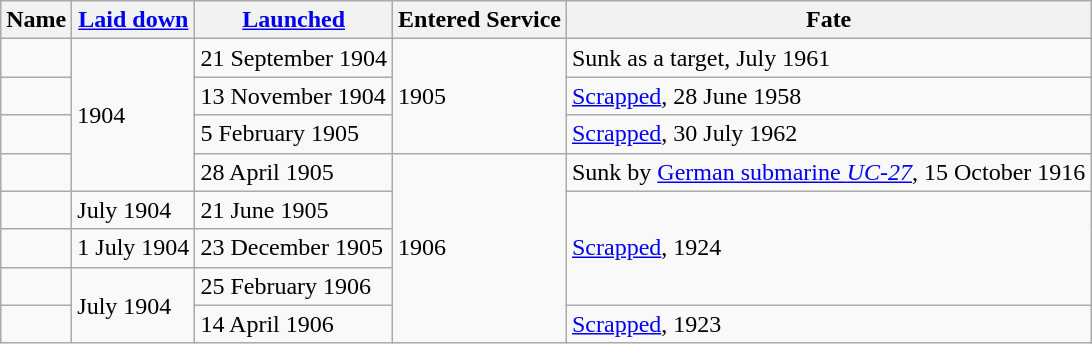<table class="wikitable plainrowheaders">
<tr>
<th scope="col">Name</th>
<th scope="col"><a href='#'>Laid down</a></th>
<th scope="col"><a href='#'>Launched</a></th>
<th scope="col">Entered Service</th>
<th scope="col">Fate</th>
</tr>
<tr>
<td scope="row"></td>
<td rowspan=4>1904</td>
<td>21 September 1904</td>
<td rowspan=3>1905</td>
<td>Sunk as a target, July 1961</td>
</tr>
<tr>
<td scope="row"></td>
<td>13 November 1904</td>
<td><a href='#'>Scrapped</a>, 28 June 1958</td>
</tr>
<tr>
<td scope="row"></td>
<td>5 February 1905</td>
<td><a href='#'>Scrapped</a>, 30 July 1962</td>
</tr>
<tr>
<td scope="row"></td>
<td>28 April 1905</td>
<td rowspan=5>1906</td>
<td>Sunk by <a href='#'>German submarine <em>UC-27</em></a>, 15 October 1916</td>
</tr>
<tr>
<td scope="row"></td>
<td>July 1904</td>
<td>21 June 1905</td>
<td rowspan=3><a href='#'>Scrapped</a>, 1924</td>
</tr>
<tr>
<td scope="row"></td>
<td>1 July 1904</td>
<td>23 December 1905</td>
</tr>
<tr>
<td scope="row"></td>
<td rowspan=2>July 1904</td>
<td>25 February 1906</td>
</tr>
<tr>
<td scope="row"></td>
<td>14 April 1906</td>
<td><a href='#'>Scrapped</a>, 1923</td>
</tr>
</table>
